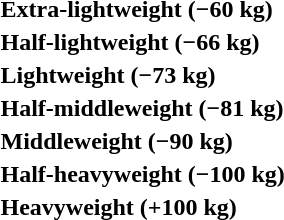<table>
<tr>
<th rowspan=2 style="text-align:left;">Extra-lightweight (−60 kg)</th>
<td rowspan=2></td>
<td rowspan=2></td>
<td></td>
</tr>
<tr>
<td></td>
</tr>
<tr>
<th rowspan=2 style="text-align:left;">Half-lightweight (−66 kg)</th>
<td rowspan=2></td>
<td rowspan=2></td>
<td></td>
</tr>
<tr>
<td></td>
</tr>
<tr>
<th rowspan=2 style="text-align:left;">Lightweight (−73 kg)</th>
<td rowspan=2></td>
<td rowspan=2></td>
<td></td>
</tr>
<tr>
<td></td>
</tr>
<tr>
<th rowspan=2 style="text-align:left;">Half-middleweight (−81 kg)</th>
<td rowspan=2></td>
<td rowspan=2></td>
<td></td>
</tr>
<tr>
<td></td>
</tr>
<tr>
<th rowspan=2 style="text-align:left;">Middleweight (−90 kg)</th>
<td rowspan=2></td>
<td rowspan=2></td>
<td></td>
</tr>
<tr>
<td></td>
</tr>
<tr>
<th rowspan=2 style="text-align:left;">Half-heavyweight (−100 kg)</th>
<td rowspan=2></td>
<td rowspan=2></td>
<td></td>
</tr>
<tr>
<td></td>
</tr>
<tr>
<th rowspan=2 style="text-align:left;">Heavyweight (+100 kg)</th>
<td rowspan=2></td>
<td rowspan=2></td>
<td></td>
</tr>
<tr>
<td></td>
</tr>
</table>
